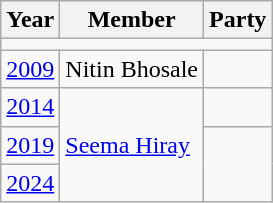<table class=wikitable>
<tr>
<th>Year</th>
<th>Member</th>
<th colspan="2">Party</th>
</tr>
<tr>
<td colspan="4"></td>
</tr>
<tr>
<td><a href='#'>2009</a></td>
<td>Nitin Bhosale</td>
<td></td>
</tr>
<tr>
<td><a href='#'>2014</a></td>
<td rowspan="3"><a href='#'>Seema Hiray</a></td>
<td></td>
</tr>
<tr>
<td><a href='#'>2019</a></td>
</tr>
<tr>
<td><a href='#'>2024</a></td>
</tr>
</table>
